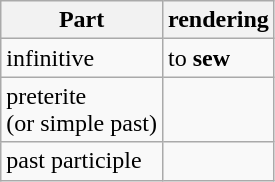<table class="wikitable">
<tr>
<th>Part</th>
<th>rendering</th>
</tr>
<tr>
<td>infinitive</td>
<td>to <strong>sew</strong></td>
</tr>
<tr>
<td>preterite <br> (or simple past)</td>
<td><strong></strong></td>
</tr>
<tr>
<td>past participle</td>
<td><strong></strong></td>
</tr>
</table>
